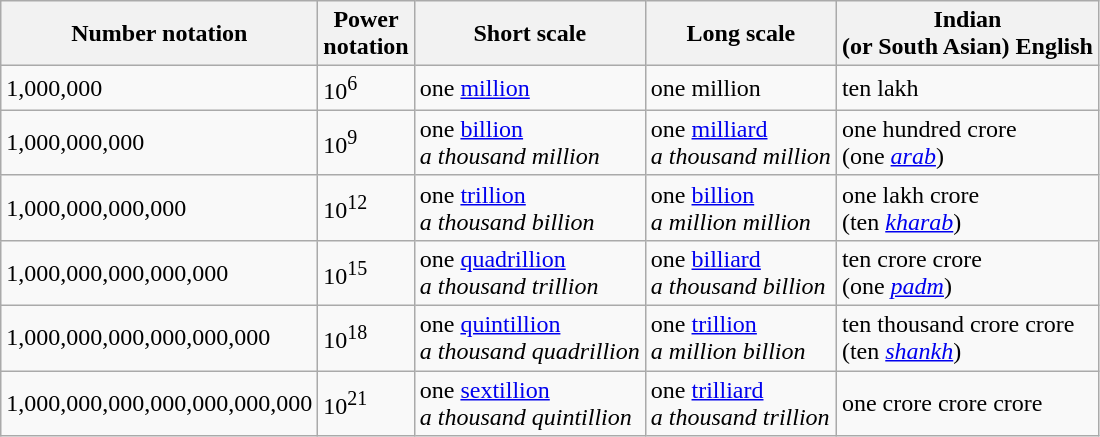<table class="wikitable">
<tr>
<th>Number notation</th>
<th>Power<br>notation</th>
<th>Short scale</th>
<th>Long scale</th>
<th>Indian<br>(or South Asian) English</th>
</tr>
<tr>
<td>1,000,000</td>
<td>10<sup>6</sup></td>
<td>one <a href='#'>million</a></td>
<td>one million</td>
<td>ten lakh</td>
</tr>
<tr>
<td>1,000,000,000</td>
<td>10<sup>9</sup></td>
<td>one <a href='#'>billion</a><br><em>a thousand million</em></td>
<td>one <a href='#'>milliard</a><br><em>a thousand million</em></td>
<td>one hundred crore<br>(one <em><a href='#'>arab</a></em>)</td>
</tr>
<tr>
<td>1,000,000,000,000</td>
<td>10<sup>12</sup></td>
<td>one <a href='#'>trillion</a><br><em>a thousand billion</em></td>
<td>one <a href='#'>billion</a><br><em>a million million</em></td>
<td>one lakh crore<br>(ten <em><a href='#'>kharab</a></em>)</td>
</tr>
<tr>
<td>1,000,000,000,000,000</td>
<td>10<sup>15</sup></td>
<td>one <a href='#'>quadrillion</a><br><em>a thousand trillion</em></td>
<td>one <a href='#'>billiard</a><br><em>a thousand billion</em></td>
<td>ten crore crore<br>(one <em><a href='#'>padm</a></em>)</td>
</tr>
<tr>
<td>1,000,000,000,000,000,000</td>
<td>10<sup>18</sup></td>
<td>one <a href='#'>quintillion</a><br><em>a thousand quadrillion</em></td>
<td>one <a href='#'>trillion</a><br><em>a million billion</em></td>
<td>ten thousand crore crore<br>(ten <em><a href='#'>shankh</a></em>)</td>
</tr>
<tr>
<td>1,000,000,000,000,000,000,000</td>
<td>10<sup>21</sup></td>
<td>one <a href='#'>sextillion</a><br><em>a thousand quintillion</em></td>
<td>one <a href='#'>trilliard</a><br><em>a thousand trillion</em></td>
<td>one crore crore crore</td>
</tr>
</table>
